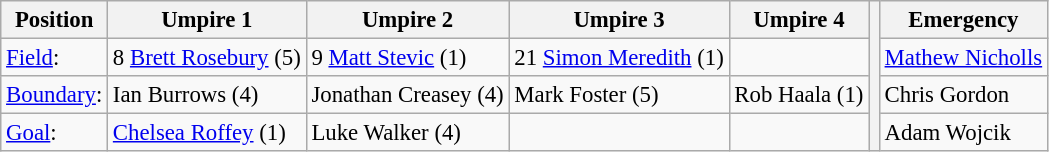<table class="wikitable" style="font-size: 95%;">
<tr>
<th>Position</th>
<th>Umpire 1</th>
<th>Umpire 2</th>
<th>Umpire 3</th>
<th>Umpire 4</th>
<th rowspan="4"></th>
<th>Emergency</th>
</tr>
<tr>
<td><a href='#'>Field</a>:</td>
<td>8 <a href='#'>Brett Rosebury</a> (5)</td>
<td>9 <a href='#'>Matt Stevic</a> (1)</td>
<td>21 <a href='#'>Simon Meredith</a> (1)</td>
<td></td>
<td><a href='#'>Mathew Nicholls</a></td>
</tr>
<tr>
<td><a href='#'>Boundary</a>:</td>
<td>Ian Burrows (4)</td>
<td>Jonathan Creasey (4)</td>
<td>Mark Foster (5)</td>
<td>Rob Haala (1)</td>
<td>Chris Gordon</td>
</tr>
<tr>
<td><a href='#'>Goal</a>:</td>
<td><a href='#'>Chelsea Roffey</a> (1)</td>
<td>Luke Walker (4)</td>
<td></td>
<td></td>
<td>Adam Wojcik</td>
</tr>
</table>
